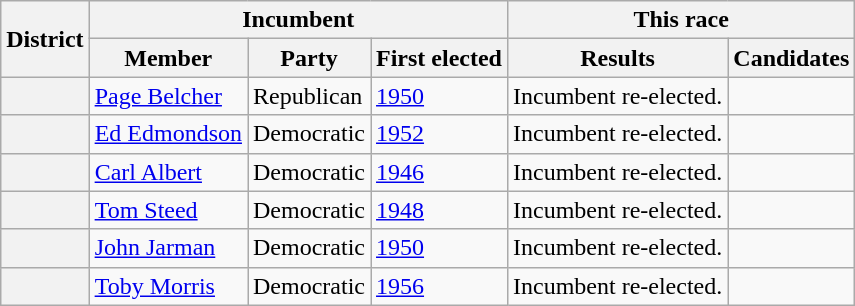<table class=wikitable>
<tr>
<th rowspan=2>District</th>
<th colspan=3>Incumbent</th>
<th colspan=2>This race</th>
</tr>
<tr>
<th>Member</th>
<th>Party</th>
<th>First elected</th>
<th>Results</th>
<th>Candidates</th>
</tr>
<tr>
<th></th>
<td><a href='#'>Page Belcher</a></td>
<td>Republican</td>
<td><a href='#'>1950</a></td>
<td>Incumbent re-elected.</td>
<td nowrap></td>
</tr>
<tr>
<th></th>
<td><a href='#'>Ed Edmondson</a></td>
<td>Democratic</td>
<td><a href='#'>1952</a></td>
<td>Incumbent re-elected.</td>
<td nowrap></td>
</tr>
<tr>
<th></th>
<td><a href='#'>Carl Albert</a></td>
<td>Democratic</td>
<td><a href='#'>1946</a></td>
<td>Incumbent re-elected.</td>
<td nowrap></td>
</tr>
<tr>
<th></th>
<td><a href='#'>Tom Steed</a></td>
<td>Democratic</td>
<td><a href='#'>1948</a></td>
<td>Incumbent re-elected.</td>
<td nowrap></td>
</tr>
<tr>
<th></th>
<td><a href='#'>John Jarman</a></td>
<td>Democratic</td>
<td><a href='#'>1950</a></td>
<td>Incumbent re-elected.</td>
<td nowrap></td>
</tr>
<tr>
<th></th>
<td><a href='#'>Toby Morris</a></td>
<td>Democratic</td>
<td><a href='#'>1956</a></td>
<td>Incumbent re-elected.</td>
<td nowrap></td>
</tr>
</table>
